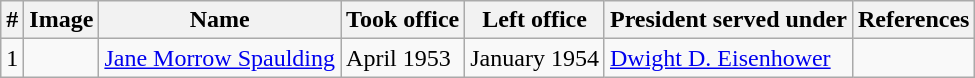<table class="wikitable">
<tr>
<th>#</th>
<th>Image</th>
<th>Name</th>
<th>Took office</th>
<th>Left office</th>
<th>President served under</th>
<th>References</th>
</tr>
<tr>
<td>1</td>
<td></td>
<td><a href='#'>Jane Morrow Spaulding</a></td>
<td>April 1953</td>
<td>January 1954</td>
<td><a href='#'>Dwight D. Eisenhower</a></td>
<td></td>
</tr>
</table>
